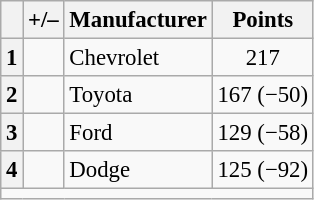<table class="wikitable" style="font-size: 95%;">
<tr>
<th scope="col"></th>
<th scope="col">+/–</th>
<th scope="col">Manufacturer</th>
<th scope="col">Points</th>
</tr>
<tr>
<th scope="row">1</th>
<td align="left"></td>
<td>Chevrolet</td>
<td style="text-align:center;">217</td>
</tr>
<tr>
<th scope="row">2</th>
<td align="left"></td>
<td>Toyota</td>
<td style="text-align:center;">167 (−50)</td>
</tr>
<tr>
<th scope="row">3</th>
<td align="left"></td>
<td>Ford</td>
<td style="text-align:center;">129 (−58)</td>
</tr>
<tr>
<th scope="row">4</th>
<td align="left"></td>
<td>Dodge</td>
<td style="text-align:center;">125 (−92)</td>
</tr>
<tr class="sortbottom">
<td colspan="9"></td>
</tr>
</table>
